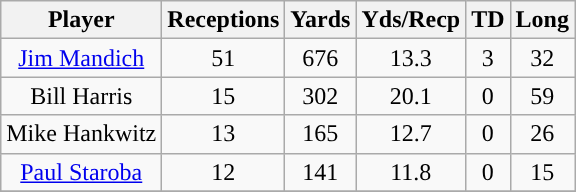<table class="wikitable" style="text-align:center">
<tr>
<th>Player</th>
<th>Receptions</th>
<th>Yards</th>
<th>Yds/Recp</th>
<th>TD</th>
<th>Long</th>
</tr>
<tr>
<td><a href='#'>Jim Mandich</a></td>
<td>51</td>
<td>676</td>
<td>13.3</td>
<td>3</td>
<td>32</td>
</tr>
<tr>
<td>Bill Harris</td>
<td>15</td>
<td>302</td>
<td>20.1</td>
<td>0</td>
<td>59</td>
</tr>
<tr>
<td>Mike Hankwitz</td>
<td>13</td>
<td>165</td>
<td>12.7</td>
<td>0</td>
<td>26</td>
</tr>
<tr>
<td><a href='#'>Paul Staroba</a></td>
<td>12</td>
<td>141</td>
<td>11.8</td>
<td>0</td>
<td>15</td>
</tr>
<tr>
</tr>
</table>
